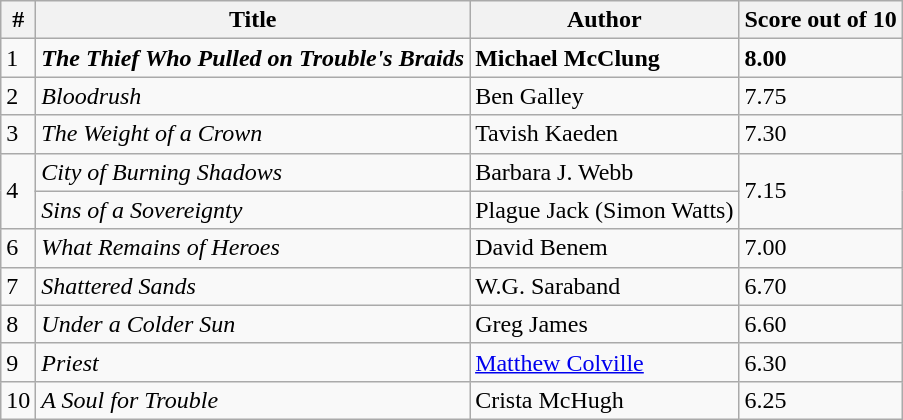<table class="wikitable">
<tr>
<th>#</th>
<th>Title</th>
<th>Author</th>
<th>Score out of 10</th>
</tr>
<tr>
<td>1</td>
<td><strong><em>The Thief Who Pulled on Trouble's Braids</em></strong></td>
<td><strong>Michael McClung</strong></td>
<td><strong>8.00</strong></td>
</tr>
<tr>
<td>2</td>
<td><em>Bloodrush</em></td>
<td>Ben Galley</td>
<td>7.75</td>
</tr>
<tr>
<td>3</td>
<td><em>The Weight of a Crown</em></td>
<td>Tavish Kaeden</td>
<td>7.30</td>
</tr>
<tr>
<td rowspan=2>4</td>
<td><em>City of Burning Shadows</em></td>
<td>Barbara J. Webb</td>
<td rowspan=2>7.15</td>
</tr>
<tr>
<td><em>Sins of a Sovereignty</em></td>
<td>Plague Jack (Simon Watts)</td>
</tr>
<tr>
<td>6</td>
<td><em>What Remains of Heroes</em></td>
<td>David Benem</td>
<td>7.00</td>
</tr>
<tr>
<td>7</td>
<td><em>Shattered Sands</em></td>
<td>W.G. Saraband</td>
<td>6.70</td>
</tr>
<tr>
<td>8</td>
<td><em>Under a Colder Sun</em></td>
<td>Greg James</td>
<td>6.60</td>
</tr>
<tr>
<td>9</td>
<td><em>Priest</em></td>
<td><a href='#'>Matthew Colville</a></td>
<td>6.30</td>
</tr>
<tr>
<td>10</td>
<td><em>A Soul for Trouble</em></td>
<td>Crista McHugh</td>
<td>6.25</td>
</tr>
</table>
